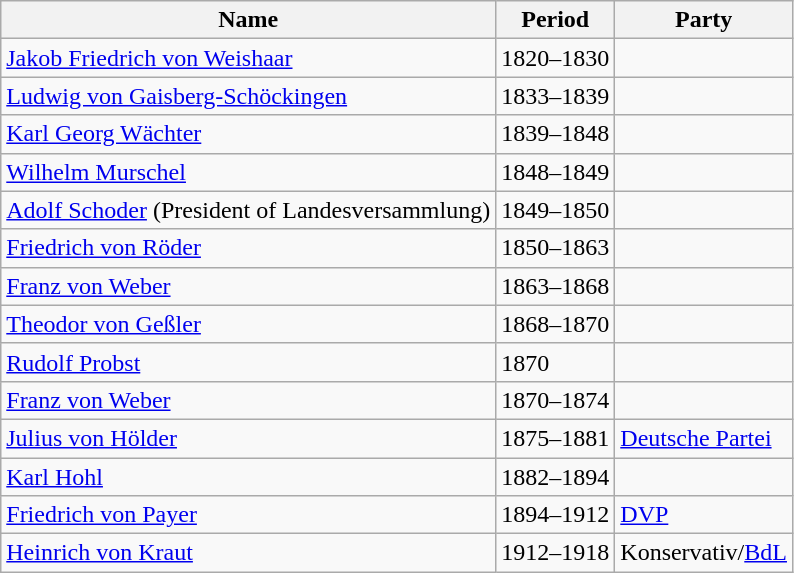<table class="wikitable">
<tr>
<th>Name</th>
<th>Period</th>
<th>Party</th>
</tr>
<tr>
<td><a href='#'>Jakob Friedrich von Weishaar</a></td>
<td>1820–1830</td>
<td></td>
</tr>
<tr>
<td><a href='#'>Ludwig von Gaisberg-Schöckingen</a></td>
<td>1833–1839</td>
</tr>
<tr>
<td><a href='#'>Karl Georg Wächter</a></td>
<td>1839–1848</td>
<td></td>
</tr>
<tr>
<td><a href='#'>Wilhelm Murschel</a></td>
<td>1848–1849</td>
<td></td>
</tr>
<tr>
<td><a href='#'>Adolf Schoder</a> (President of Landesversammlung)</td>
<td>1849–1850</td>
<td></td>
</tr>
<tr>
<td><a href='#'>Friedrich von Röder</a></td>
<td>1850–1863</td>
<td></td>
</tr>
<tr>
<td><a href='#'>Franz von Weber</a></td>
<td>1863–1868</td>
<td></td>
</tr>
<tr>
<td><a href='#'>Theodor von Geßler</a></td>
<td>1868–1870</td>
<td></td>
</tr>
<tr>
<td><a href='#'>Rudolf Probst</a></td>
<td>1870</td>
<td></td>
</tr>
<tr>
<td><a href='#'>Franz von Weber</a></td>
<td>1870–1874</td>
<td></td>
</tr>
<tr>
<td><a href='#'>Julius von Hölder</a></td>
<td>1875–1881</td>
<td><a href='#'>Deutsche Partei</a></td>
</tr>
<tr>
<td><a href='#'>Karl Hohl</a></td>
<td>1882–1894</td>
<td></td>
</tr>
<tr>
<td><a href='#'>Friedrich von Payer</a></td>
<td>1894–1912</td>
<td><a href='#'>DVP</a></td>
</tr>
<tr>
<td><a href='#'>Heinrich von Kraut</a></td>
<td>1912–1918</td>
<td>Konservativ/<a href='#'>BdL</a></td>
</tr>
</table>
